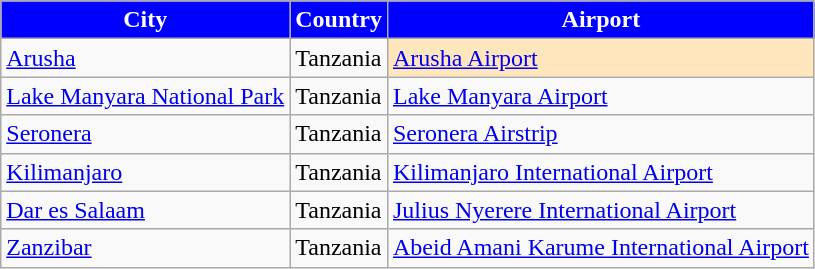<table class="sortable wikitable toccolours">
<tr>
<th style="background-color:#0000FF;color: white">City</th>
<th style="background-color:#0000FF;color: white">Country</th>
<th style="background-color:#0000FF;color: white">Airport</th>
</tr>
<tr>
<td style=><a href='#'>Arusha</a></td>
<td>Tanzania</td>
<td style="background-color: #FFE6BD"><a href='#'>Arusha Airport</a></td>
</tr>
<tr>
<td style=><a href='#'>Lake Manyara National Park</a></td>
<td>Tanzania</td>
<td><a href='#'>Lake Manyara Airport</a></td>
</tr>
<tr>
<td style=><a href='#'>Seronera</a></td>
<td>Tanzania</td>
<td><a href='#'>Seronera Airstrip</a></td>
</tr>
<tr>
<td style=><a href='#'>Kilimanjaro</a></td>
<td>Tanzania</td>
<td><a href='#'>Kilimanjaro International Airport</a></td>
</tr>
<tr>
<td style=><a href='#'>Dar es Salaam</a></td>
<td>Tanzania</td>
<td><a href='#'>Julius Nyerere International Airport</a></td>
</tr>
<tr>
<td style=><a href='#'>Zanzibar</a></td>
<td>Tanzania</td>
<td><a href='#'>Abeid Amani Karume International Airport</a></td>
</tr>
</table>
